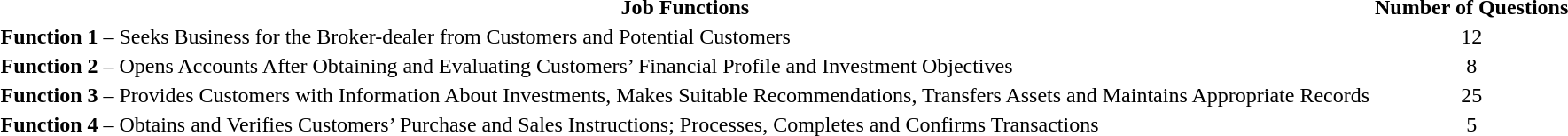<table>
<tr>
<th scope="col">Job Functions</th>
<th scope="col">Number of Questions</th>
</tr>
<tr>
<td><strong>Function 1 </strong>– Seeks Business for the Broker-dealer from Customers and Potential Customers</td>
<td style="text-align: center;">12</td>
</tr>
<tr>
<td><strong>Function 2</strong> – Opens Accounts After Obtaining and Evaluating Customers’ Financial Profile and Investment Objectives</td>
<td style="text-align: center;">8</td>
</tr>
<tr>
<td><strong>Function 3</strong> – Provides Customers with Information About Investments, Makes Suitable Recommendations, Transfers Assets and Maintains Appropriate Records</td>
<td style="text-align: center;">25</td>
</tr>
<tr>
<td><strong>Function 4</strong> – Obtains and Verifies Customers’ Purchase and Sales Instructions; Processes, Completes and Confirms Transactions</td>
<td style="text-align: center;">5</td>
</tr>
</table>
